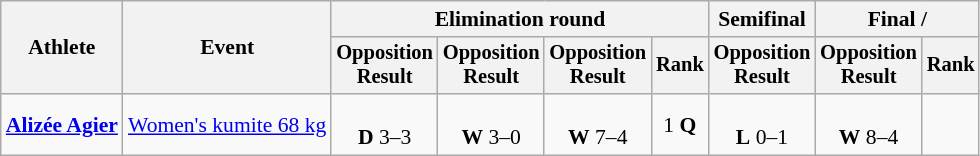<table class=wikitable style=font-size:90%;text-align:center>
<tr>
<th rowspan=2>Athlete</th>
<th rowspan=2>Event</th>
<th colspan=4>Elimination round</th>
<th>Semifinal</th>
<th colspan=2>Final / </th>
</tr>
<tr style=font-size:95%>
<th>Opposition<br>Result</th>
<th>Opposition<br>Result</th>
<th>Opposition<br>Result</th>
<th>Rank</th>
<th>Opposition<br>Result</th>
<th>Opposition<br>Result</th>
<th>Rank</th>
</tr>
<tr>
<td align=left><strong><a href='#'>Alizée Agier</a></strong></td>
<td align=left><a href='#'>Women's kumite 68 kg</a></td>
<td><br><strong>D</strong> 3–3</td>
<td><br><strong>W</strong> 3–0</td>
<td><br><strong>W</strong> 7–4</td>
<td>1 <strong>Q</strong></td>
<td><br><strong>L</strong> 0–1</td>
<td><br><strong>W</strong> 8–4</td>
<td></td>
</tr>
</table>
